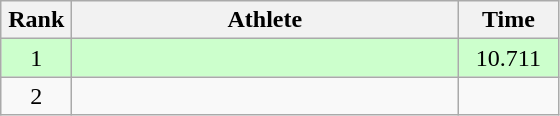<table class=wikitable style="text-align:center">
<tr>
<th width=40>Rank</th>
<th width=250>Athlete</th>
<th width=60>Time</th>
</tr>
<tr bgcolor="ccffcc">
<td>1</td>
<td align=left></td>
<td>10.711</td>
</tr>
<tr>
<td>2</td>
<td align=left></td>
<td></td>
</tr>
</table>
